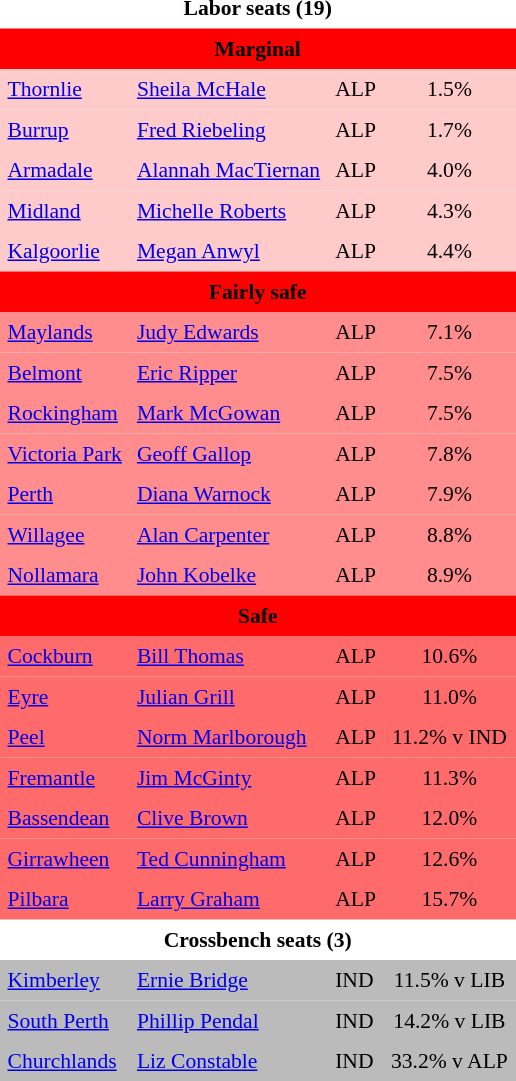<table class="toccolours" align="left" cellpadding="5" cellspacing="0" style="margin-right: .5em; margin-top:.4em;font-size: 90%;">
<tr>
<td COLSPAN=4 align="center"><strong>Labor seats (19)</strong></td>
</tr>
<tr>
<td COLSPAN=4 align="center" bgcolor="red"><span><strong>Marginal</strong></span></td>
</tr>
<tr>
<td align="left" bgcolor="FFCACA"><a href='#'>Thornlie</a></td>
<td align="left" bgcolor="FFCACA"><a href='#'>Sheila McHale</a></td>
<td align="left" bgcolor="FFCACA">ALP</td>
<td align="center" bgcolor="FFCACA">1.5%</td>
</tr>
<tr>
<td align="left" bgcolor="FFCACA"><a href='#'>Burrup</a></td>
<td align="left" bgcolor="FFCACA"><a href='#'>Fred Riebeling</a></td>
<td align="left" bgcolor="FFCACA">ALP</td>
<td align="center" bgcolor="FFCACA">1.7%</td>
</tr>
<tr>
<td align="left" bgcolor="FFCACA"><a href='#'>Armadale</a></td>
<td align="left" bgcolor="FFCACA"><a href='#'>Alannah MacTiernan</a></td>
<td align="left" bgcolor="FFCACA">ALP</td>
<td align="center" bgcolor="FFCACA">4.0%</td>
</tr>
<tr>
<td align="left" bgcolor="FFCACA"><a href='#'>Midland</a></td>
<td align="left" bgcolor="FFCACA"><a href='#'>Michelle Roberts</a></td>
<td align="left" bgcolor="FFCACA">ALP</td>
<td align="center" bgcolor="FFCACA">4.3%</td>
</tr>
<tr>
<td align="left" bgcolor="FFCACA"><a href='#'>Kalgoorlie</a></td>
<td align="left" bgcolor="FFCACA"><a href='#'>Megan Anwyl</a></td>
<td align="left" bgcolor="FFCACA">ALP</td>
<td align="center" bgcolor="FFCACA">4.4%</td>
</tr>
<tr>
<td COLSPAN=4 align="center" bgcolor="red"><span><strong>Fairly safe</strong></span></td>
</tr>
<tr>
<td align="left" bgcolor="FF8D8D"><a href='#'>Maylands</a></td>
<td align="left" bgcolor="FF8D8D"><a href='#'>Judy Edwards</a></td>
<td align="left" bgcolor="FF8D8D">ALP</td>
<td align="center" bgcolor="FF8D8D">7.1%</td>
</tr>
<tr>
<td align="left" bgcolor="FF8D8D"><a href='#'>Belmont</a></td>
<td align="left" bgcolor="FF8D8D"><a href='#'>Eric Ripper</a></td>
<td align="left" bgcolor="FF8D8D">ALP</td>
<td align="center" bgcolor="FF8D8D">7.5%</td>
</tr>
<tr>
<td align="left" bgcolor="FF8D8D"><a href='#'>Rockingham</a></td>
<td align="left" bgcolor="FF8D8D"><a href='#'>Mark McGowan</a></td>
<td align="left" bgcolor="FF8D8D">ALP</td>
<td align="center" bgcolor="FF8D8D">7.5%</td>
</tr>
<tr>
<td align="left" bgcolor="FF8D8D"><a href='#'>Victoria Park</a></td>
<td align="left" bgcolor="FF8D8D"><a href='#'>Geoff Gallop</a></td>
<td align="left" bgcolor="FF8D8D">ALP</td>
<td align="center" bgcolor="FF8D8D">7.8%</td>
</tr>
<tr>
<td align="left" bgcolor="FF8D8D"><a href='#'>Perth</a></td>
<td align="left" bgcolor="FF8D8D"><a href='#'>Diana Warnock</a></td>
<td align="left" bgcolor="FF8D8D">ALP</td>
<td align="center" bgcolor="FF8D8D">7.9%</td>
</tr>
<tr>
<td align="left" bgcolor="FF8D8D"><a href='#'>Willagee</a></td>
<td align="left" bgcolor="FF8D8D"><a href='#'>Alan Carpenter</a></td>
<td align="left" bgcolor="FF8D8D">ALP</td>
<td align="center" bgcolor="FF8D8D">8.8%</td>
</tr>
<tr>
<td align="left" bgcolor="FF8D8D"><a href='#'>Nollamara</a></td>
<td align="left" bgcolor="FF8D8D"><a href='#'>John Kobelke</a></td>
<td align="left" bgcolor="FF8D8D">ALP</td>
<td align="center" bgcolor="FF8D8D">8.9%</td>
</tr>
<tr>
<td COLSPAN=4 align="center" bgcolor="red"><span><strong>Safe</strong></span></td>
</tr>
<tr>
<td align="left" bgcolor="FF6B6B"><a href='#'>Cockburn</a></td>
<td align="left" bgcolor="FF6B6B"><a href='#'>Bill Thomas</a></td>
<td align="left" bgcolor="FF6B6B">ALP</td>
<td align="center" bgcolor="FF6B6B">10.6%</td>
</tr>
<tr>
<td align="left" bgcolor="FF6B6B"><a href='#'>Eyre</a></td>
<td align="left" bgcolor="FF6B6B"><a href='#'>Julian Grill</a></td>
<td align="left" bgcolor="FF6B6B">ALP</td>
<td align="center" bgcolor="FF6B6B">11.0%</td>
</tr>
<tr>
<td align="left" bgcolor="FF6B6B"><a href='#'>Peel</a></td>
<td align="left" bgcolor="FF6B6B"><a href='#'>Norm Marlborough</a></td>
<td align="left" bgcolor="FF6B6B">ALP</td>
<td align="center" bgcolor="FF6B6B">11.2% v IND</td>
</tr>
<tr>
<td align="left" bgcolor="FF6B6B"><a href='#'>Fremantle</a></td>
<td align="left" bgcolor="FF6B6B"><a href='#'>Jim McGinty</a></td>
<td align="left" bgcolor="FF6B6B">ALP</td>
<td align="center" bgcolor="FF6B6B">11.3%</td>
</tr>
<tr>
<td align="left" bgcolor="FF6B6B"><a href='#'>Bassendean</a></td>
<td align="left" bgcolor="FF6B6B"><a href='#'>Clive Brown</a></td>
<td align="left" bgcolor="FF6B6B">ALP</td>
<td align="center" bgcolor="FF6B6B">12.0%</td>
</tr>
<tr>
<td align="left" bgcolor="FF6B6B"><a href='#'>Girrawheen</a></td>
<td align="left" bgcolor="FF6B6B"><a href='#'>Ted Cunningham</a></td>
<td align="left" bgcolor="FF6B6B">ALP</td>
<td align="center" bgcolor="FF6B6B">12.6%</td>
</tr>
<tr>
<td align="left" bgcolor="FF6B6B"><a href='#'>Pilbara</a></td>
<td align="left" bgcolor="FF6B6B"><a href='#'>Larry Graham</a></td>
<td align="left" bgcolor="FF6B6B">ALP</td>
<td align="center" bgcolor="FF6B6B">15.7%</td>
</tr>
<tr>
<td COLSPAN=4 align="center"><strong>Crossbench seats (3)</strong></td>
</tr>
<tr>
<td align="left" bgcolor="BBBBBB"><a href='#'>Kimberley</a></td>
<td align="left" bgcolor="BBBBBB"><a href='#'>Ernie Bridge</a></td>
<td align="left" bgcolor="BBBBBB">IND</td>
<td align="center" bgcolor="BBBBBB">11.5% v LIB</td>
</tr>
<tr>
<td align="left" bgcolor="BBBBBB"><a href='#'>South Perth</a></td>
<td align="left" bgcolor="BBBBBB"><a href='#'>Phillip Pendal</a></td>
<td align="left" bgcolor="BBBBBB">IND</td>
<td align="center" bgcolor="BBBBBB">14.2% v LIB</td>
</tr>
<tr>
<td align="left" bgcolor="BBBBBB"><a href='#'>Churchlands</a></td>
<td align="left" bgcolor="BBBBBB"><a href='#'>Liz Constable</a></td>
<td align="left" bgcolor="BBBBBB">IND</td>
<td align="center" bgcolor="BBBBBB">33.2% v ALP</td>
</tr>
<tr>
</tr>
</table>
